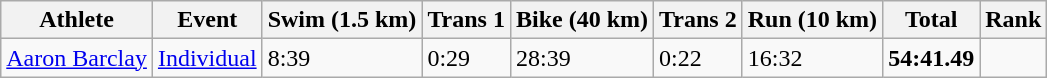<table class="wikitable" border="1">
<tr>
<th>Athlete</th>
<th>Event</th>
<th>Swim (1.5 km)</th>
<th>Trans 1</th>
<th>Bike (40 km)</th>
<th>Trans 2</th>
<th>Run (10 km)</th>
<th>Total</th>
<th>Rank</th>
</tr>
<tr>
<td><a href='#'>Aaron Barclay</a></td>
<td><a href='#'>Individual</a></td>
<td>8:39</td>
<td>0:29</td>
<td>28:39</td>
<td>0:22</td>
<td>16:32</td>
<td><strong>54:41.49</strong></td>
<td></td>
</tr>
</table>
